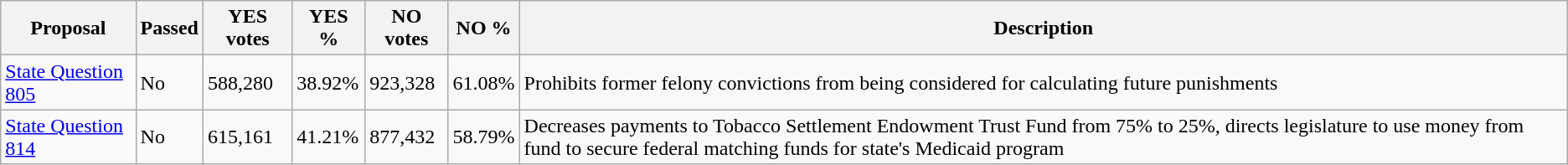<table class="wikitable sortable">
<tr>
<th>Proposal</th>
<th>Passed</th>
<th>YES votes</th>
<th>YES %</th>
<th>NO votes</th>
<th>NO %</th>
<th>Description</th>
</tr>
<tr>
<td><a href='#'>State Question 805</a></td>
<td> No</td>
<td>588,280</td>
<td>38.92%</td>
<td>923,328</td>
<td>61.08%</td>
<td>Prohibits former felony convictions from being considered for calculating future punishments</td>
</tr>
<tr>
<td><a href='#'>State Question 814</a></td>
<td> No</td>
<td>615,161</td>
<td>41.21%</td>
<td>877,432</td>
<td>58.79%</td>
<td>Decreases payments to Tobacco Settlement Endowment Trust Fund from 75% to 25%, directs legislature to use money from fund to secure federal matching funds for state's Medicaid program</td>
</tr>
</table>
